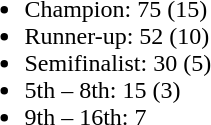<table style="float:left; margin-right:1em">
<tr>
<td><br><ul><li>Champion: 75 (15)</li><li>Runner-up: 52 (10)</li><li>Semifinalist: 30 (5)</li><li>5th – 8th: 15 (3)</li><li>9th – 16th: 7</li></ul><br></td>
</tr>
</table>
